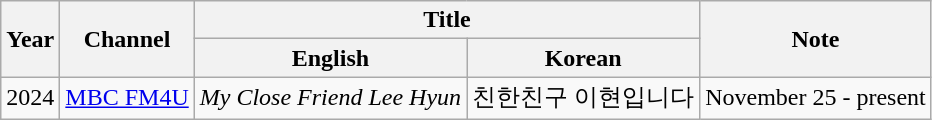<table class="wikitable">
<tr>
<th rowspan="2">Year</th>
<th rowspan="2">Channel</th>
<th colspan="2">Title</th>
<th rowspan="2">Note</th>
</tr>
<tr>
<th>English</th>
<th>Korean</th>
</tr>
<tr>
<td>2024</td>
<td><a href='#'>MBC FM4U</a></td>
<td><em>My Close Friend Lee Hyun</em></td>
<td>친한친구 이현입니다</td>
<td>November 25 - present</td>
</tr>
</table>
